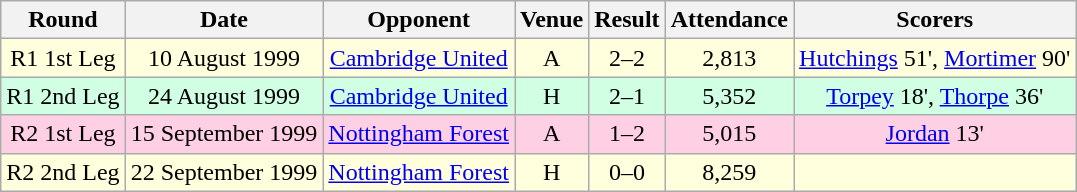<table class= "wikitable " style="font-size:100%; text-align:center">
<tr>
<th>Round</th>
<th>Date</th>
<th>Opponent</th>
<th>Venue</th>
<th>Result</th>
<th>Attendance</th>
<th>Scorers</th>
</tr>
<tr style="background: #ffffdd;">
<td>R1 1st Leg</td>
<td>10 August 1999</td>
<td><a href='#'>Cambridge United</a></td>
<td>A</td>
<td>2–2</td>
<td>2,813</td>
<td><a href='#'>Hutchings</a> 51', <a href='#'>Mortimer</a> 90'</td>
</tr>
<tr style="background: #d0ffe3;">
<td>R1 2nd Leg</td>
<td>24 August 1999</td>
<td><a href='#'>Cambridge United</a></td>
<td>H</td>
<td>2–1</td>
<td>5,352</td>
<td><a href='#'>Torpey</a> 18', <a href='#'>Thorpe</a> 36'</td>
</tr>
<tr style="background: #ffd0e3;">
<td>R2 1st Leg</td>
<td>15 September 1999</td>
<td><a href='#'>Nottingham Forest</a></td>
<td>A</td>
<td>1–2</td>
<td>5,015</td>
<td><a href='#'>Jordan</a> 13'</td>
</tr>
<tr style="background: #ffffdd;">
<td>R2 2nd Leg</td>
<td>22 September 1999</td>
<td><a href='#'>Nottingham Forest</a></td>
<td>H</td>
<td>0–0</td>
<td>8,259</td>
<td></td>
</tr>
</table>
